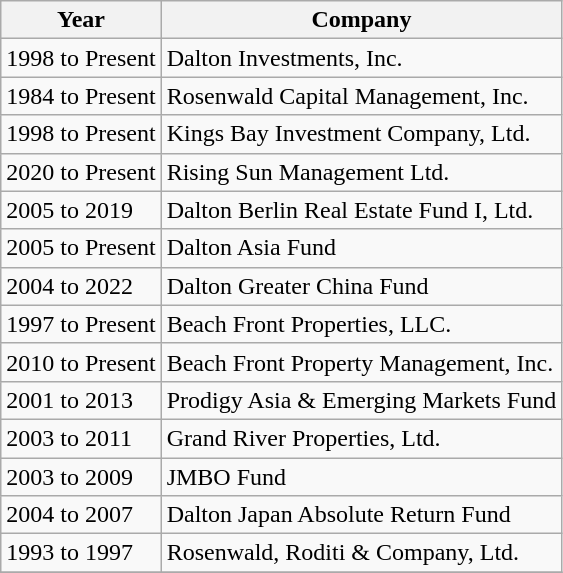<table class="wikitable">
<tr>
<th>Year</th>
<th>Company</th>
</tr>
<tr>
<td>1998 to Present</td>
<td>Dalton Investments, Inc.</td>
</tr>
<tr>
<td>1984 to Present</td>
<td>Rosenwald Capital Management, Inc.</td>
</tr>
<tr>
<td>1998 to Present</td>
<td>Kings Bay Investment Company, Ltd.</td>
</tr>
<tr>
<td>2020 to Present</td>
<td>Rising Sun Management Ltd.</td>
</tr>
<tr>
<td>2005 to 2019</td>
<td>Dalton Berlin Real Estate Fund I, Ltd.</td>
</tr>
<tr>
<td>2005 to Present</td>
<td>Dalton Asia Fund</td>
</tr>
<tr>
<td>2004 to 2022</td>
<td>Dalton Greater China Fund </td>
</tr>
<tr>
<td>1997 to Present</td>
<td>Beach Front Properties, LLC.</td>
</tr>
<tr>
<td>2010 to Present</td>
<td>Beach Front Property Management, Inc.</td>
</tr>
<tr>
<td>2001 to 2013</td>
<td>Prodigy Asia & Emerging Markets Fund</td>
</tr>
<tr>
<td>2003 to 2011</td>
<td>Grand River Properties, Ltd.</td>
</tr>
<tr>
<td>2003 to 2009</td>
<td>JMBO Fund</td>
</tr>
<tr>
<td>2004 to 2007</td>
<td>Dalton Japan Absolute Return Fund</td>
</tr>
<tr>
<td>1993 to 1997</td>
<td>Rosenwald, Roditi & Company, Ltd.</td>
</tr>
<tr>
</tr>
</table>
